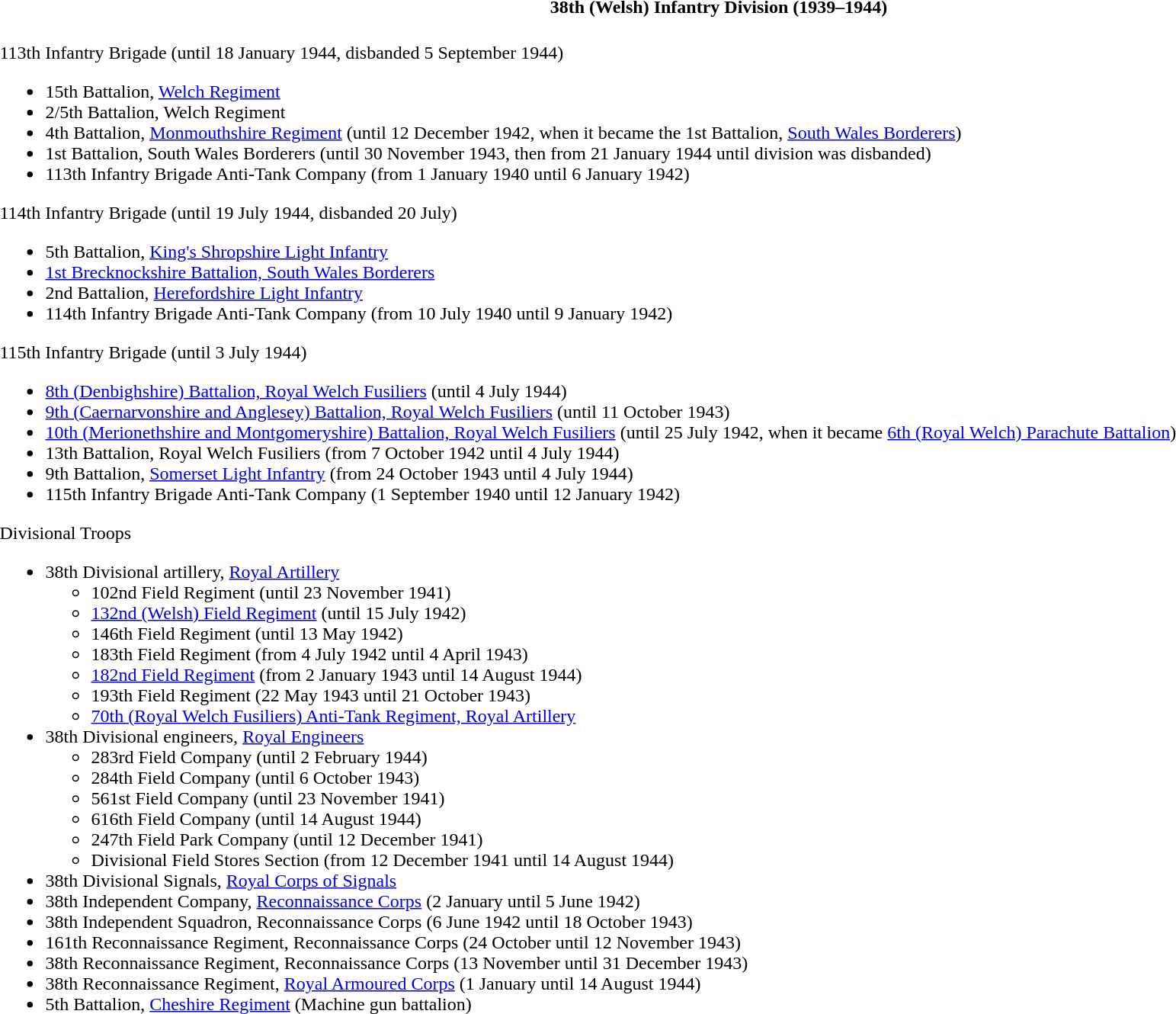<table class="toccolours collapsible collapsed" style="width:100%; background:transparent;">
<tr>
<th colspan=>38th (Welsh) Infantry Division (1939–1944)</th>
</tr>
<tr>
<td colspan="2"><br>113th Infantry Brigade (until 18 January 1944, disbanded 5 September 1944)
<ul><li>15th Battalion, <a href='#'>Welch Regiment</a></li><li>2/5th Battalion, Welch Regiment</li><li>4th Battalion, <a href='#'>Monmouthshire Regiment</a> (until 12 December 1942, when it became the 1st Battalion, <a href='#'>South Wales Borderers</a>)</li><li>1st Battalion, South Wales Borderers (until 30 November 1943, then from 21 January 1944 until division was disbanded)</li><li>113th Infantry Brigade Anti-Tank Company (from 1 January 1940 until 6 January 1942)</li></ul>114th Infantry Brigade (until 19 July 1944, disbanded 20 July) 
<ul><li>5th Battalion, <a href='#'>King's Shropshire Light Infantry</a></li><li><a href='#'>1st Brecknockshire Battalion, South Wales Borderers</a></li><li>2nd Battalion, <a href='#'>Herefordshire Light Infantry</a></li><li>114th Infantry Brigade Anti-Tank Company (from 10 July 1940 until 9 January 1942)</li></ul>115th Infantry Brigade (until 3 July 1944) 
<ul><li><a href='#'>8th (Denbighshire) Battalion, Royal Welch Fusiliers</a> (until 4 July 1944)</li><li><a href='#'>9th (Caernarvonshire and Anglesey) Battalion, Royal Welch Fusiliers</a> (until 11 October 1943)</li><li><a href='#'>10th (Merionethshire and Montgomeryshire) Battalion, Royal Welch Fusiliers</a> (until 25 July 1942, when it became <a href='#'>6th (Royal Welch) Parachute Battalion</a>)</li><li>13th Battalion, Royal Welch Fusiliers (from 7 October 1942 until 4 July 1944)</li><li>9th Battalion, <a href='#'>Somerset Light Infantry</a> (from 24 October 1943 until 4 July 1944)</li><li>115th Infantry Brigade Anti-Tank Company (1 September 1940 until 12 January 1942)</li></ul>Divisional Troops<ul><li>38th Divisional artillery, <a href='#'>Royal Artillery</a><ul><li>102nd Field Regiment (until 23 November 1941)</li><li><a href='#'>132nd (Welsh) Field Regiment</a> (until 15 July 1942)</li><li>146th Field Regiment (until 13 May 1942)</li><li>183th Field Regiment (from 4 July 1942 until 4 April 1943)</li><li><a href='#'>182nd Field Regiment</a> (from 2 January 1943 until 14 August 1944)</li><li>193th Field Regiment (22 May 1943 until 21 October 1943)</li><li><a href='#'>70th (Royal Welch Fusiliers) Anti-Tank Regiment, Royal Artillery</a></li></ul></li><li>38th Divisional engineers, <a href='#'>Royal Engineers</a><ul><li>283rd Field Company (until 2 February 1944)</li><li>284th Field Company (until 6 October 1943)</li><li>561st Field Company (until 23 November 1941)</li><li>616th Field Company (until 14 August 1944)</li><li>247th Field Park Company (until 12 December 1941)</li><li>Divisional Field Stores Section (from 12 December 1941 until 14 August 1944)</li></ul></li><li>38th Divisional Signals, <a href='#'>Royal Corps of Signals</a></li><li>38th Independent Company, <a href='#'>Reconnaissance Corps</a> (2 January until 5 June 1942)</li><li>38th Independent Squadron, Reconnaissance Corps (6 June 1942 until 18 October 1943)</li><li>161th Reconnaissance Regiment, Reconnaissance Corps (24 October until 12 November 1943)</li><li>38th Reconnaissance Regiment, Reconnaissance Corps (13 November until 31 December 1943)</li><li>38th Reconnaissance Regiment, <a href='#'>Royal Armoured Corps</a> (1 January until 14 August 1944)</li><li>5th Battalion, <a href='#'>Cheshire Regiment</a> (Machine gun battalion)</li></ul></td>
</tr>
</table>
